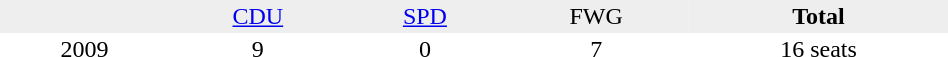<table border="0" cellpadding="2" cellspacing="0" width="50%">
<tr bgcolor="#eeeeee" align="center">
<td></td>
<td><a href='#'>CDU</a></td>
<td><a href='#'>SPD</a></td>
<td>FWG</td>
<td><strong>Total</strong></td>
</tr>
<tr align="center">
<td>2009</td>
<td>9</td>
<td>0</td>
<td>7</td>
<td>16 seats</td>
</tr>
</table>
